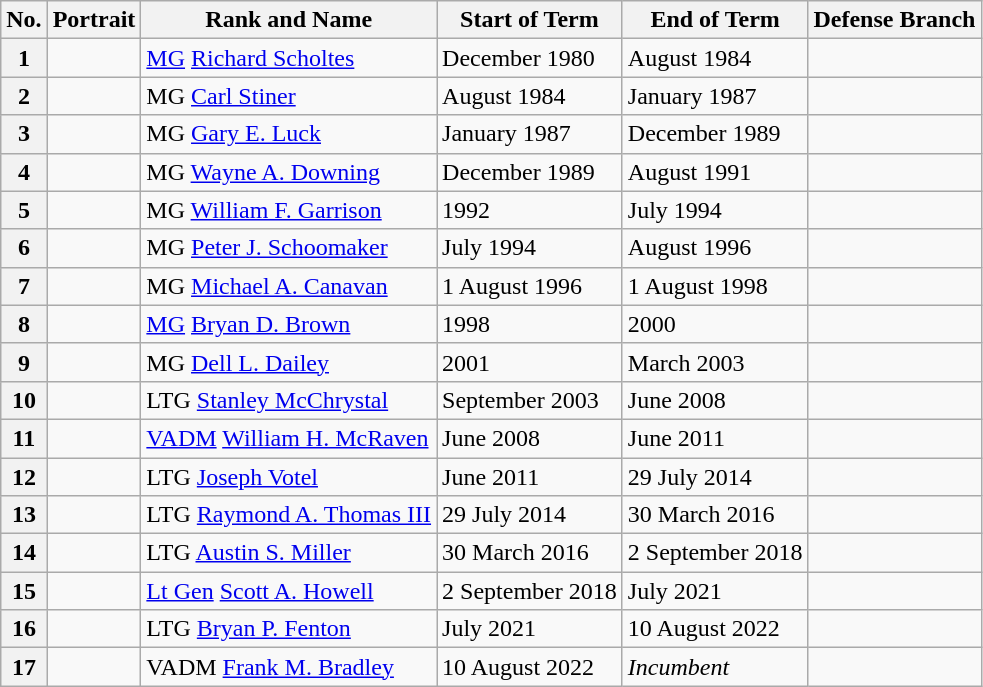<table class=wikitable>
<tr>
<th>No.</th>
<th>Portrait</th>
<th>Rank and Name</th>
<th>Start of Term</th>
<th>End of Term</th>
<th>Defense Branch</th>
</tr>
<tr>
<th>1</th>
<td></td>
<td><a href='#'>MG</a> <a href='#'>Richard Scholtes</a></td>
<td>December 1980</td>
<td>August 1984</td>
<td></td>
</tr>
<tr>
<th>2</th>
<td></td>
<td>MG <a href='#'>Carl Stiner</a></td>
<td>August 1984</td>
<td>January 1987</td>
<td></td>
</tr>
<tr>
<th>3</th>
<td></td>
<td>MG <a href='#'>Gary E. Luck</a></td>
<td>January 1987</td>
<td>December 1989</td>
<td></td>
</tr>
<tr>
<th>4</th>
<td></td>
<td>MG <a href='#'>Wayne A. Downing</a></td>
<td>December 1989</td>
<td>August 1991</td>
<td></td>
</tr>
<tr>
<th>5</th>
<td></td>
<td>MG <a href='#'>William F. Garrison</a></td>
<td>1992</td>
<td>July 1994</td>
<td></td>
</tr>
<tr>
<th>6</th>
<td></td>
<td>MG <a href='#'>Peter J. Schoomaker</a></td>
<td>July 1994</td>
<td>August 1996</td>
<td></td>
</tr>
<tr>
<th>7</th>
<td></td>
<td>MG <a href='#'>Michael A. Canavan</a></td>
<td>1 August 1996</td>
<td>1 August 1998</td>
<td></td>
</tr>
<tr>
<th>8</th>
<td></td>
<td><a href='#'>MG</a> <a href='#'>Bryan D. Brown</a></td>
<td>1998</td>
<td>2000</td>
<td></td>
</tr>
<tr>
<th>9</th>
<td></td>
<td>MG <a href='#'>Dell L. Dailey</a></td>
<td>2001</td>
<td>March 2003</td>
<td></td>
</tr>
<tr>
<th>10</th>
<td></td>
<td>LTG <a href='#'>Stanley McChrystal</a></td>
<td>September 2003</td>
<td>June 2008</td>
<td></td>
</tr>
<tr>
<th>11</th>
<td></td>
<td><a href='#'>VADM</a> <a href='#'>William H. McRaven</a></td>
<td>June 2008</td>
<td>June 2011</td>
<td></td>
</tr>
<tr>
<th>12</th>
<td></td>
<td>LTG <a href='#'>Joseph Votel</a></td>
<td>June 2011</td>
<td>29 July 2014</td>
<td></td>
</tr>
<tr>
<th>13</th>
<td></td>
<td>LTG <a href='#'>Raymond A. Thomas III</a></td>
<td>29 July 2014</td>
<td>30 March 2016</td>
<td></td>
</tr>
<tr>
<th>14</th>
<td></td>
<td>LTG <a href='#'>Austin S. Miller</a></td>
<td>30 March 2016</td>
<td>2 September 2018</td>
<td></td>
</tr>
<tr>
<th>15</th>
<td></td>
<td><a href='#'>Lt Gen</a> <a href='#'>Scott A. Howell</a></td>
<td>2 September 2018</td>
<td>July 2021</td>
<td></td>
</tr>
<tr>
<th>16</th>
<td></td>
<td>LTG <a href='#'>Bryan P. Fenton</a></td>
<td>July 2021</td>
<td>10 August 2022</td>
<td></td>
</tr>
<tr>
<th>17</th>
<td></td>
<td>VADM <a href='#'>Frank M. Bradley</a></td>
<td>10 August 2022</td>
<td><em>Incumbent</em></td>
<td></td>
</tr>
</table>
